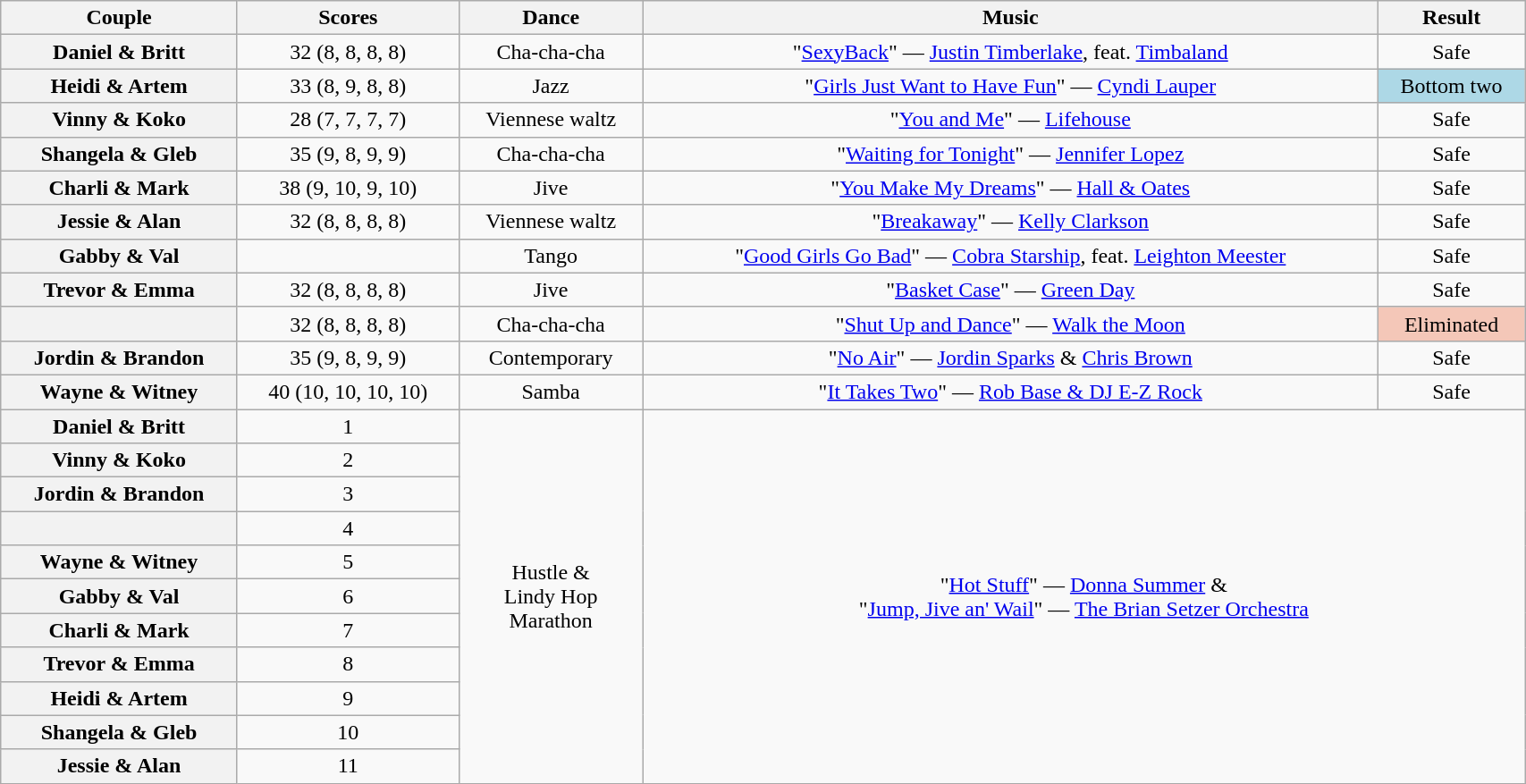<table class="wikitable sortable" style="text-align:center; width: 90%">
<tr>
<th scope="col">Couple</th>
<th scope="col">Scores</th>
<th scope="col" class="unsortable">Dance</th>
<th scope="col" class="unsortable">Music</th>
<th scope="col" class="unsortable">Result</th>
</tr>
<tr>
<th scope="row">Daniel & Britt</th>
<td>32 (8, 8, 8, 8)</td>
<td>Cha-cha-cha</td>
<td>"<a href='#'>SexyBack</a>" — <a href='#'>Justin Timberlake</a>, feat. <a href='#'>Timbaland</a></td>
<td>Safe</td>
</tr>
<tr>
<th scope="row">Heidi & Artem</th>
<td>33 (8, 9, 8, 8)</td>
<td>Jazz</td>
<td>"<a href='#'>Girls Just Want to Have Fun</a>" — <a href='#'>Cyndi Lauper</a></td>
<td bgcolor=lightblue>Bottom two</td>
</tr>
<tr>
<th scope="row">Vinny & Koko</th>
<td>28 (7, 7, 7, 7)</td>
<td>Viennese waltz</td>
<td>"<a href='#'>You and Me</a>" — <a href='#'>Lifehouse</a></td>
<td>Safe</td>
</tr>
<tr>
<th scope="row">Shangela & Gleb</th>
<td>35 (9, 8, 9, 9)</td>
<td>Cha-cha-cha</td>
<td>"<a href='#'>Waiting for Tonight</a>" — <a href='#'>Jennifer Lopez</a></td>
<td>Safe</td>
</tr>
<tr>
<th scope="row">Charli & Mark</th>
<td>38 (9, 10, 9, 10)</td>
<td>Jive</td>
<td>"<a href='#'>You Make My Dreams</a>" — <a href='#'>Hall & Oates</a></td>
<td>Safe</td>
</tr>
<tr>
<th scope="row">Jessie & Alan</th>
<td>32 (8, 8, 8, 8)</td>
<td>Viennese waltz</td>
<td>"<a href='#'>Breakaway</a>" — <a href='#'>Kelly Clarkson</a></td>
<td>Safe</td>
</tr>
<tr>
<th scope="row">Gabby & Val</th>
<td></td>
<td>Tango</td>
<td>"<a href='#'>Good Girls Go Bad</a>" — <a href='#'>Cobra Starship</a>, feat. <a href='#'>Leighton Meester</a></td>
<td>Safe</td>
</tr>
<tr>
<th scope="row">Trevor & Emma</th>
<td>32 (8, 8, 8, 8)</td>
<td>Jive</td>
<td>"<a href='#'>Basket Case</a>" — <a href='#'>Green Day</a></td>
<td>Safe</td>
</tr>
<tr>
<th scope="row"></th>
<td>32 (8, 8, 8, 8)</td>
<td>Cha-cha-cha</td>
<td>"<a href='#'>Shut Up and Dance</a>" — <a href='#'>Walk the Moon</a></td>
<td bgcolor= f4c7b8>Eliminated</td>
</tr>
<tr>
<th scope="row">Jordin & Brandon</th>
<td>35 (9, 8, 9, 9)</td>
<td>Contemporary</td>
<td>"<a href='#'>No Air</a>" — <a href='#'>Jordin Sparks</a> & <a href='#'>Chris Brown</a></td>
<td>Safe</td>
</tr>
<tr>
<th scope="row">Wayne & Witney</th>
<td>40 (10, 10, 10, 10)</td>
<td>Samba</td>
<td>"<a href='#'>It Takes Two</a>" — <a href='#'>Rob Base & DJ E-Z Rock</a></td>
<td>Safe</td>
</tr>
<tr>
<th scope="row">Daniel & Britt</th>
<td>1</td>
<td rowspan="11">Hustle &<br>Lindy Hop<br>Marathon</td>
<td colspan="2" rowspan="11">"<a href='#'>Hot Stuff</a>" — <a href='#'>Donna Summer</a> &<br>"<a href='#'>Jump, Jive an' Wail</a>" — <a href='#'>The Brian Setzer Orchestra</a></td>
</tr>
<tr>
<th scope="row">Vinny & Koko</th>
<td>2</td>
</tr>
<tr>
<th scope="row">Jordin & Brandon</th>
<td>3</td>
</tr>
<tr>
<th scope="row"></th>
<td>4</td>
</tr>
<tr>
<th scope="row">Wayne & Witney</th>
<td>5</td>
</tr>
<tr>
<th scope="row">Gabby & Val</th>
<td>6</td>
</tr>
<tr>
<th scope="row">Charli & Mark</th>
<td>7</td>
</tr>
<tr>
<th scope="row">Trevor & Emma</th>
<td>8</td>
</tr>
<tr>
<th scope="row">Heidi & Artem</th>
<td>9</td>
</tr>
<tr>
<th scope="row">Shangela & Gleb</th>
<td>10</td>
</tr>
<tr>
<th scope="row">Jessie & Alan</th>
<td>11</td>
</tr>
</table>
